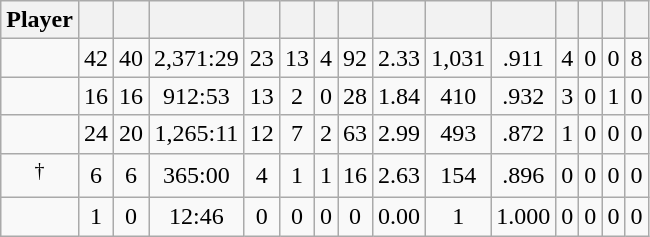<table class="wikitable sortable" style="text-align:center;">
<tr>
<th>Player</th>
<th></th>
<th></th>
<th></th>
<th></th>
<th></th>
<th></th>
<th></th>
<th></th>
<th></th>
<th></th>
<th></th>
<th></th>
<th></th>
<th></th>
</tr>
<tr>
<td></td>
<td>42</td>
<td>40</td>
<td>2,371:29</td>
<td>23</td>
<td>13</td>
<td>4</td>
<td>92</td>
<td>2.33</td>
<td>1,031</td>
<td>.911</td>
<td>4</td>
<td>0</td>
<td>0</td>
<td>8</td>
</tr>
<tr>
<td></td>
<td>16</td>
<td>16</td>
<td>912:53</td>
<td>13</td>
<td>2</td>
<td>0</td>
<td>28</td>
<td>1.84</td>
<td>410</td>
<td>.932</td>
<td>3</td>
<td>0</td>
<td>1</td>
<td>0</td>
</tr>
<tr>
<td></td>
<td>24</td>
<td>20</td>
<td>1,265:11</td>
<td>12</td>
<td>7</td>
<td>2</td>
<td>63</td>
<td>2.99</td>
<td>493</td>
<td>.872</td>
<td>1</td>
<td>0</td>
<td>0</td>
<td>0</td>
</tr>
<tr>
<td><sup>†</sup></td>
<td>6</td>
<td>6</td>
<td>365:00</td>
<td>4</td>
<td>1</td>
<td>1</td>
<td>16</td>
<td>2.63</td>
<td>154</td>
<td>.896</td>
<td>0</td>
<td>0</td>
<td>0</td>
<td>0</td>
</tr>
<tr>
<td></td>
<td>1</td>
<td>0</td>
<td>12:46</td>
<td>0</td>
<td>0</td>
<td>0</td>
<td>0</td>
<td>0.00</td>
<td>1</td>
<td>1.000</td>
<td>0</td>
<td>0</td>
<td>0</td>
<td>0</td>
</tr>
</table>
